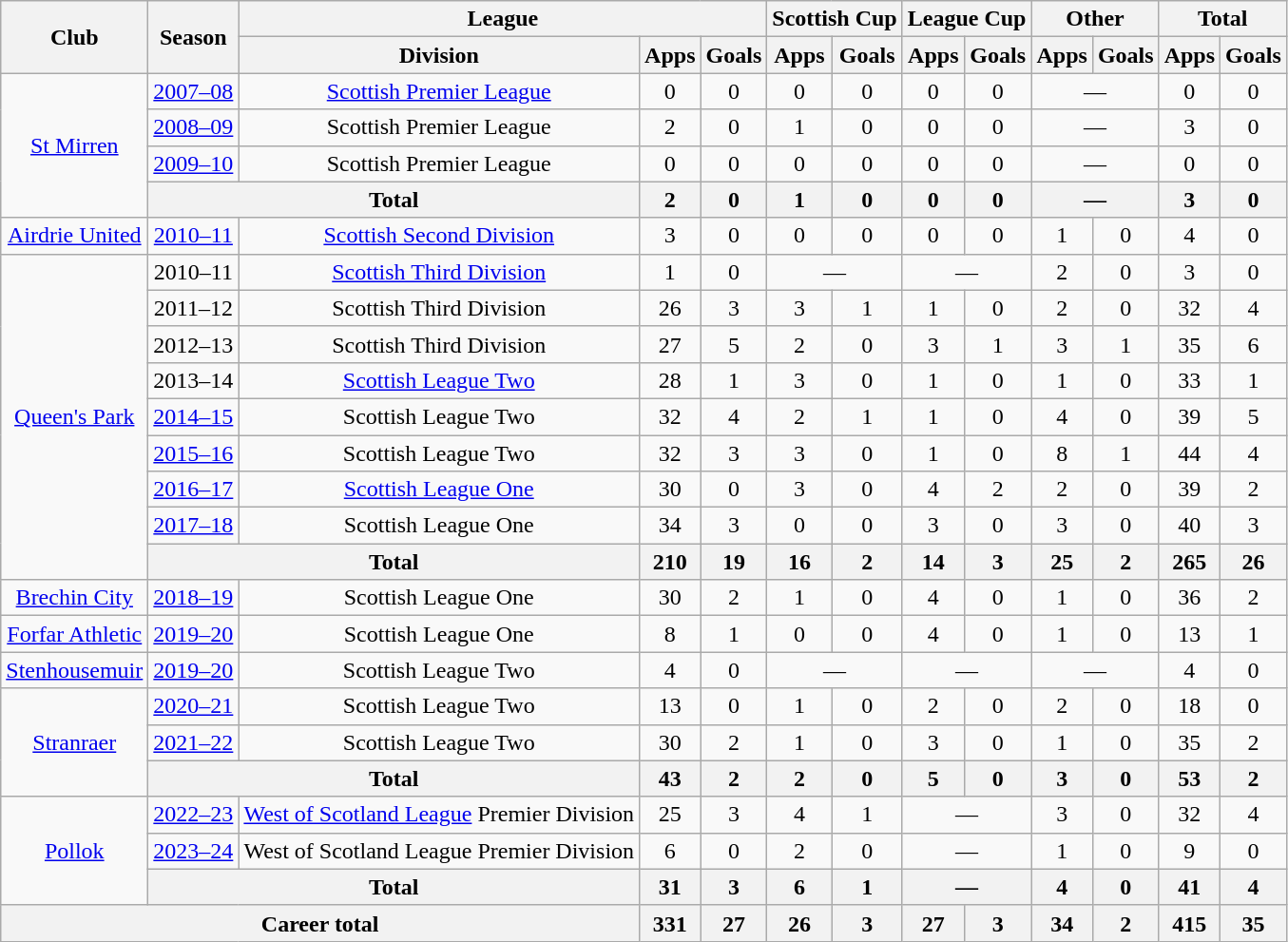<table class="wikitable" style="text-align: center;">
<tr>
<th rowspan="2">Club</th>
<th rowspan="2">Season</th>
<th colspan="3">League</th>
<th colspan="2">Scottish Cup</th>
<th colspan="2">League Cup</th>
<th colspan="2">Other</th>
<th colspan="2">Total</th>
</tr>
<tr>
<th>Division</th>
<th>Apps</th>
<th>Goals</th>
<th>Apps</th>
<th>Goals</th>
<th>Apps</th>
<th>Goals</th>
<th>Apps</th>
<th>Goals</th>
<th>Apps</th>
<th>Goals</th>
</tr>
<tr>
<td rowspan="4"><a href='#'>St Mirren</a></td>
<td><a href='#'>2007–08</a></td>
<td><a href='#'>Scottish Premier League</a></td>
<td>0</td>
<td>0</td>
<td>0</td>
<td>0</td>
<td>0</td>
<td>0</td>
<td colspan="2">—</td>
<td>0</td>
<td>0</td>
</tr>
<tr>
<td><a href='#'>2008–09</a></td>
<td>Scottish Premier League</td>
<td>2</td>
<td>0</td>
<td>1</td>
<td>0</td>
<td>0</td>
<td>0</td>
<td colspan="2">—</td>
<td>3</td>
<td>0</td>
</tr>
<tr>
<td><a href='#'>2009–10</a></td>
<td>Scottish Premier League</td>
<td>0</td>
<td>0</td>
<td>0</td>
<td>0</td>
<td>0</td>
<td>0</td>
<td colspan="2">—</td>
<td>0</td>
<td>0</td>
</tr>
<tr>
<th colspan="2">Total</th>
<th>2</th>
<th>0</th>
<th>1</th>
<th>0</th>
<th>0</th>
<th>0</th>
<th colspan="2">—</th>
<th>3</th>
<th>0</th>
</tr>
<tr>
<td><a href='#'>Airdrie United</a></td>
<td><a href='#'>2010–11</a></td>
<td><a href='#'>Scottish Second Division</a></td>
<td>3</td>
<td>0</td>
<td>0</td>
<td>0</td>
<td>0</td>
<td>0</td>
<td>1</td>
<td>0</td>
<td>4</td>
<td>0</td>
</tr>
<tr>
<td rowspan="9"><a href='#'>Queen's Park</a></td>
<td>2010–11</td>
<td><a href='#'>Scottish Third Division</a></td>
<td>1</td>
<td>0</td>
<td colspan="2">—</td>
<td colspan="2">—</td>
<td>2</td>
<td>0</td>
<td>3</td>
<td>0</td>
</tr>
<tr>
<td>2011–12</td>
<td>Scottish Third Division</td>
<td>26</td>
<td>3</td>
<td>3</td>
<td>1</td>
<td>1</td>
<td>0</td>
<td>2</td>
<td>0</td>
<td>32</td>
<td>4</td>
</tr>
<tr>
<td>2012–13</td>
<td>Scottish Third Division</td>
<td>27</td>
<td>5</td>
<td>2</td>
<td>0</td>
<td>3</td>
<td>1</td>
<td>3</td>
<td>1</td>
<td>35</td>
<td>6</td>
</tr>
<tr>
<td>2013–14</td>
<td><a href='#'>Scottish League Two</a></td>
<td>28</td>
<td>1</td>
<td>3</td>
<td>0</td>
<td>1</td>
<td>0</td>
<td>1</td>
<td>0</td>
<td>33</td>
<td>1</td>
</tr>
<tr>
<td><a href='#'>2014–15</a></td>
<td>Scottish League Two</td>
<td>32</td>
<td>4</td>
<td>2</td>
<td>1</td>
<td>1</td>
<td>0</td>
<td>4</td>
<td>0</td>
<td>39</td>
<td>5</td>
</tr>
<tr>
<td><a href='#'>2015–16</a></td>
<td>Scottish League Two</td>
<td>32</td>
<td>3</td>
<td>3</td>
<td>0</td>
<td>1</td>
<td>0</td>
<td>8</td>
<td>1</td>
<td>44</td>
<td>4</td>
</tr>
<tr>
<td><a href='#'>2016–17</a></td>
<td><a href='#'>Scottish League One</a></td>
<td>30</td>
<td>0</td>
<td>3</td>
<td>0</td>
<td>4</td>
<td>2</td>
<td>2</td>
<td>0</td>
<td>39</td>
<td>2</td>
</tr>
<tr>
<td><a href='#'>2017–18</a></td>
<td>Scottish League One</td>
<td>34</td>
<td>3</td>
<td>0</td>
<td>0</td>
<td>3</td>
<td>0</td>
<td>3</td>
<td>0</td>
<td>40</td>
<td>3</td>
</tr>
<tr>
<th colspan="2">Total</th>
<th>210</th>
<th>19</th>
<th>16</th>
<th>2</th>
<th>14</th>
<th>3</th>
<th>25</th>
<th>2</th>
<th>265</th>
<th>26</th>
</tr>
<tr>
<td><a href='#'>Brechin City</a></td>
<td><a href='#'>2018–19</a></td>
<td>Scottish League One</td>
<td>30</td>
<td>2</td>
<td>1</td>
<td>0</td>
<td>4</td>
<td>0</td>
<td>1</td>
<td>0</td>
<td>36</td>
<td>2</td>
</tr>
<tr>
<td><a href='#'>Forfar Athletic</a></td>
<td><a href='#'>2019–20</a></td>
<td>Scottish League One</td>
<td>8</td>
<td>1</td>
<td>0</td>
<td>0</td>
<td>4</td>
<td>0</td>
<td>1</td>
<td>0</td>
<td>13</td>
<td>1</td>
</tr>
<tr>
<td><a href='#'>Stenhousemuir</a></td>
<td><a href='#'>2019–20</a></td>
<td>Scottish League Two</td>
<td>4</td>
<td>0</td>
<td colspan="2">—</td>
<td colspan="2">—</td>
<td colspan="2">—</td>
<td>4</td>
<td>0</td>
</tr>
<tr>
<td rowspan="3"><a href='#'>Stranraer</a></td>
<td><a href='#'>2020–21</a></td>
<td>Scottish League Two</td>
<td>13</td>
<td>0</td>
<td>1</td>
<td>0</td>
<td>2</td>
<td>0</td>
<td>2</td>
<td>0</td>
<td>18</td>
<td>0</td>
</tr>
<tr>
<td><a href='#'>2021–22</a></td>
<td>Scottish League Two</td>
<td>30</td>
<td>2</td>
<td>1</td>
<td>0</td>
<td>3</td>
<td>0</td>
<td>1</td>
<td>0</td>
<td>35</td>
<td>2</td>
</tr>
<tr>
<th colspan="2">Total</th>
<th>43</th>
<th>2</th>
<th>2</th>
<th>0</th>
<th>5</th>
<th>0</th>
<th>3</th>
<th>0</th>
<th>53</th>
<th>2</th>
</tr>
<tr>
<td rowspan="3"><a href='#'>Pollok</a></td>
<td><a href='#'>2022–23</a></td>
<td><a href='#'>West of Scotland League</a> Premier Division</td>
<td>25</td>
<td>3</td>
<td>4</td>
<td>1</td>
<td colspan="2">—</td>
<td>3</td>
<td>0</td>
<td>32</td>
<td>4</td>
</tr>
<tr>
<td><a href='#'>2023–24</a></td>
<td>West of Scotland League Premier Division</td>
<td>6</td>
<td>0</td>
<td>2</td>
<td>0</td>
<td colspan="2">—</td>
<td>1</td>
<td>0</td>
<td>9</td>
<td>0</td>
</tr>
<tr>
<th colspan="2">Total</th>
<th>31</th>
<th>3</th>
<th>6</th>
<th>1</th>
<th colspan="2">—</th>
<th>4</th>
<th>0</th>
<th>41</th>
<th>4</th>
</tr>
<tr>
<th colspan="3">Career total</th>
<th>331</th>
<th>27</th>
<th>26</th>
<th>3</th>
<th>27</th>
<th>3</th>
<th>34</th>
<th>2</th>
<th>415</th>
<th>35</th>
</tr>
</table>
